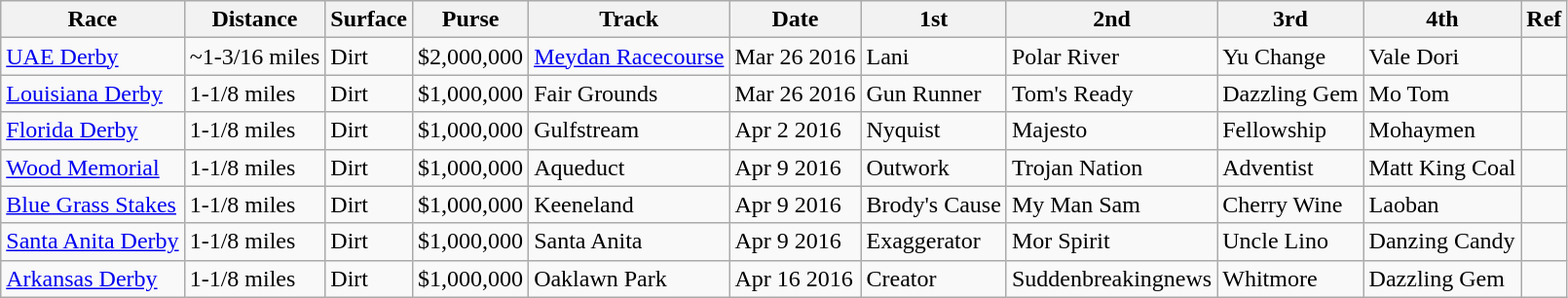<table class="wikitable">
<tr>
<th>Race</th>
<th>Distance</th>
<th>Surface</th>
<th>Purse</th>
<th>Track</th>
<th>Date</th>
<th>1st</th>
<th>2nd</th>
<th>3rd</th>
<th>4th</th>
<th>Ref</th>
</tr>
<tr>
<td><a href='#'>UAE Derby</a></td>
<td>~1-<span>3/16 miles</span></td>
<td>Dirt</td>
<td>$2,000,000</td>
<td><a href='#'>Meydan Racecourse</a></td>
<td>Mar 26 2016</td>
<td>Lani</td>
<td>Polar River</td>
<td>Yu Change</td>
<td>Vale Dori</td>
<td></td>
</tr>
<tr>
<td><a href='#'>Louisiana Derby</a></td>
<td>1-<span>1/8 miles</span></td>
<td>Dirt</td>
<td>$1,000,000</td>
<td>Fair Grounds</td>
<td>Mar 26 2016</td>
<td>Gun Runner</td>
<td>Tom's Ready</td>
<td>Dazzling Gem</td>
<td>Mo Tom</td>
<td></td>
</tr>
<tr>
<td><a href='#'>Florida Derby</a></td>
<td>1-<span>1/8 miles</span></td>
<td>Dirt</td>
<td>$1,000,000</td>
<td>Gulfstream</td>
<td>Apr 2 2016</td>
<td>Nyquist</td>
<td>Majesto</td>
<td>Fellowship</td>
<td>Mohaymen</td>
<td></td>
</tr>
<tr>
<td><a href='#'>Wood Memorial</a></td>
<td>1-<span>1/8 miles</span></td>
<td>Dirt</td>
<td>$1,000,000</td>
<td>Aqueduct</td>
<td>Apr 9 2016</td>
<td>Outwork</td>
<td>Trojan Nation</td>
<td>Adventist</td>
<td>Matt King Coal</td>
<td></td>
</tr>
<tr>
<td><a href='#'>Blue Grass Stakes</a></td>
<td>1-<span>1/8 miles</span></td>
<td>Dirt</td>
<td>$1,000,000</td>
<td>Keeneland</td>
<td>Apr 9 2016</td>
<td>Brody's Cause</td>
<td>My Man Sam</td>
<td>Cherry Wine</td>
<td>Laoban</td>
<td></td>
</tr>
<tr>
<td><a href='#'>Santa Anita Derby</a></td>
<td>1-<span>1/8 miles</span></td>
<td>Dirt</td>
<td>$1,000,000</td>
<td>Santa Anita</td>
<td>Apr 9 2016</td>
<td>Exaggerator</td>
<td>Mor Spirit</td>
<td>Uncle Lino</td>
<td>Danzing Candy</td>
<td></td>
</tr>
<tr>
<td><a href='#'>Arkansas Derby</a></td>
<td>1-<span>1/8 miles</span></td>
<td>Dirt</td>
<td>$1,000,000</td>
<td>Oaklawn Park</td>
<td>Apr 16 2016</td>
<td>Creator</td>
<td>Suddenbreakingnews</td>
<td>Whitmore</td>
<td>Dazzling Gem</td>
<td></td>
</tr>
</table>
